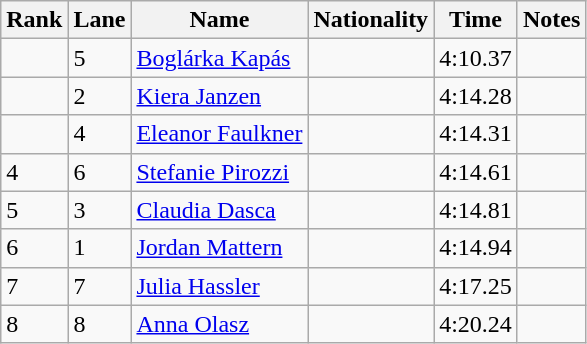<table class="wikitable">
<tr>
<th>Rank</th>
<th>Lane</th>
<th>Name</th>
<th>Nationality</th>
<th>Time</th>
<th>Notes</th>
</tr>
<tr>
<td></td>
<td>5</td>
<td><a href='#'>Boglárka Kapás</a></td>
<td></td>
<td>4:10.37</td>
<td></td>
</tr>
<tr>
<td></td>
<td>2</td>
<td><a href='#'>Kiera Janzen</a></td>
<td></td>
<td>4:14.28</td>
<td></td>
</tr>
<tr>
<td></td>
<td>4</td>
<td><a href='#'>Eleanor Faulkner</a></td>
<td></td>
<td>4:14.31</td>
<td></td>
</tr>
<tr>
<td>4</td>
<td>6</td>
<td><a href='#'>Stefanie Pirozzi</a></td>
<td></td>
<td>4:14.61</td>
<td></td>
</tr>
<tr>
<td>5</td>
<td>3</td>
<td><a href='#'>Claudia Dasca</a></td>
<td></td>
<td>4:14.81</td>
<td></td>
</tr>
<tr>
<td>6</td>
<td>1</td>
<td><a href='#'>Jordan Mattern</a></td>
<td></td>
<td>4:14.94</td>
<td></td>
</tr>
<tr>
<td>7</td>
<td>7</td>
<td><a href='#'>Julia Hassler</a></td>
<td></td>
<td>4:17.25</td>
<td></td>
</tr>
<tr>
<td>8</td>
<td>8</td>
<td><a href='#'>Anna Olasz</a></td>
<td></td>
<td>4:20.24</td>
<td></td>
</tr>
</table>
